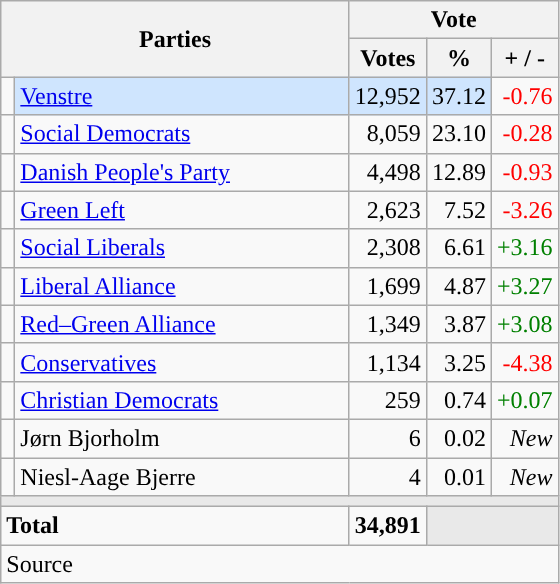<table class="wikitable" style="text-align:right;">
<tr>
<th style="text-align:centre;" rowspan="2" colspan="2" width="225">Parties</th>
<th colspan="3">Vote</th>
</tr>
<tr>
<th width="15">Votes</th>
<th width="15">%</th>
<th width="15">+ / -</th>
</tr>
<tr>
<td width="2" style="color:inherit;background:"></td>
<td bgcolor=#cfe5fe  align="left"><a href='#'>Venstre</a></td>
<td bgcolor=#cfe5fe>12,952</td>
<td bgcolor=#cfe5fe>37.12</td>
<td style=color:red;>-0.76</td>
</tr>
<tr>
<td width="2" style="color:inherit;background:"></td>
<td align="left"><a href='#'>Social Democrats</a></td>
<td>8,059</td>
<td>23.10</td>
<td style=color:red;>-0.28</td>
</tr>
<tr>
<td width="2" style="color:inherit;background:"></td>
<td align="left"><a href='#'>Danish People's Party</a></td>
<td>4,498</td>
<td>12.89</td>
<td style=color:red;>-0.93</td>
</tr>
<tr>
<td width="2" style="color:inherit;background:"></td>
<td align="left"><a href='#'>Green Left</a></td>
<td>2,623</td>
<td>7.52</td>
<td style=color:red;>-3.26</td>
</tr>
<tr>
<td width="2" style="color:inherit;background:"></td>
<td align="left"><a href='#'>Social Liberals</a></td>
<td>2,308</td>
<td>6.61</td>
<td style=color:green;>+3.16</td>
</tr>
<tr>
<td width="2" style="color:inherit;background:"></td>
<td align="left"><a href='#'>Liberal Alliance</a></td>
<td>1,699</td>
<td>4.87</td>
<td style=color:green;>+3.27</td>
</tr>
<tr>
<td width="2" style="color:inherit;background:"></td>
<td align="left"><a href='#'>Red–Green Alliance</a></td>
<td>1,349</td>
<td>3.87</td>
<td style=color:green;>+3.08</td>
</tr>
<tr>
<td width="2" style="color:inherit;background:"></td>
<td align="left"><a href='#'>Conservatives</a></td>
<td>1,134</td>
<td>3.25</td>
<td style=color:red;>-4.38</td>
</tr>
<tr>
<td width="2" style="color:inherit;background:"></td>
<td align="left"><a href='#'>Christian Democrats</a></td>
<td>259</td>
<td>0.74</td>
<td style=color:green;>+0.07</td>
</tr>
<tr>
<td width="2" style="color:inherit;background:"></td>
<td align="left">Jørn Bjorholm</td>
<td>6</td>
<td>0.02</td>
<td><em>New</em></td>
</tr>
<tr>
<td width="2" style="color:inherit;background:"></td>
<td align="left">Niesl-Aage Bjerre</td>
<td>4</td>
<td>0.01</td>
<td><em>New</em></td>
</tr>
<tr>
<td colspan="7" bgcolor="#E9E9E9"></td>
</tr>
<tr>
<td align="left" colspan="2"><strong>Total</strong></td>
<td><strong>34,891</strong></td>
<td bgcolor="#E9E9E9" colspan="2"></td>
</tr>
<tr>
<td align="left" colspan="6">Source</td>
</tr>
</table>
